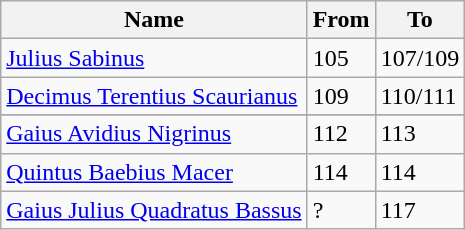<table class=wikitable>
<tr>
<th>Name</th>
<th>From</th>
<th>To</th>
</tr>
<tr>
<td><a href='#'>Julius Sabinus</a></td>
<td>105</td>
<td>107/109</td>
</tr>
<tr>
<td><a href='#'>Decimus Terentius Scaurianus</a></td>
<td>109</td>
<td>110/111</td>
</tr>
<tr>
</tr>
<tr>
<td><a href='#'>Gaius Avidius Nigrinus</a></td>
<td>112</td>
<td>113</td>
</tr>
<tr>
<td><a href='#'>Quintus Baebius Macer</a></td>
<td>114</td>
<td>114</td>
</tr>
<tr>
<td><a href='#'>Gaius Julius Quadratus Bassus</a></td>
<td>?</td>
<td>117</td>
</tr>
</table>
